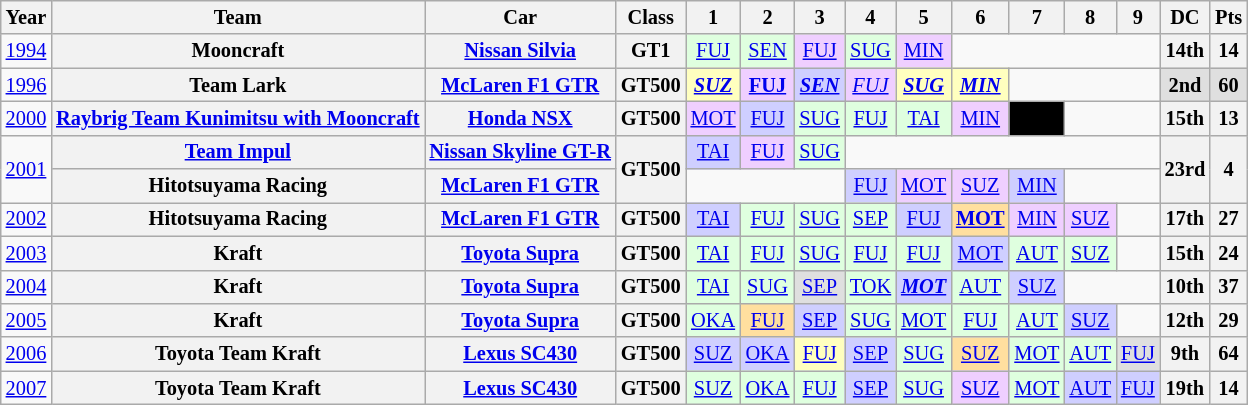<table class="wikitable" style="text-align:center; font-size:85%">
<tr>
<th>Year</th>
<th>Team</th>
<th>Car</th>
<th>Class</th>
<th>1</th>
<th>2</th>
<th>3</th>
<th>4</th>
<th>5</th>
<th>6</th>
<th>7</th>
<th>8</th>
<th>9</th>
<th>DC</th>
<th>Pts</th>
</tr>
<tr>
<td><a href='#'>1994</a></td>
<th>Mooncraft</th>
<th nowrap><a href='#'>Nissan Silvia</a></th>
<th>GT1</th>
<td style="background:#dfffdf;"><a href='#'>FUJ</a><br></td>
<td style="background:#dfffdf;"><a href='#'>SEN</a><br></td>
<td style="background:#efcfff;"><a href='#'>FUJ</a><br></td>
<td style="background:#dfffdf;"><a href='#'>SUG</a><br></td>
<td style="background:#efcfff;"><a href='#'>MIN</a><br></td>
<td colspan=4></td>
<th>14th</th>
<th>14</th>
</tr>
<tr>
<td><a href='#'>1996</a></td>
<th nowrap>Team Lark</th>
<th nowrap><a href='#'>McLaren F1 GTR</a></th>
<th>GT500</th>
<td style="background:#ffffbf;"><strong><em><a href='#'>SUZ</a></em></strong><br></td>
<td style="background:#efcfff;"><strong><a href='#'>FUJ</a></strong><br></td>
<td style="background:#cfcfff;"><strong><em><a href='#'>SEN</a></em></strong><br></td>
<td style="background:#efcfff;"><em><a href='#'>FUJ</a></em><br></td>
<td style="background:#ffffbf;"><strong><em><a href='#'>SUG</a></em></strong><br></td>
<td style="background:#ffffbf;"><strong><em><a href='#'>MIN</a></em></strong><br></td>
<td colspan=3></td>
<td style="background:#dfdfdf;"><strong>2nd</strong></td>
<td style="background:#dfdfdf;"><strong>60</strong></td>
</tr>
<tr>
<td><a href='#'>2000</a></td>
<th nowrap><a href='#'>Raybrig Team Kunimitsu with Mooncraft</a></th>
<th nowrap><a href='#'>Honda NSX</a></th>
<th>GT500</th>
<td style="background:#efcfff;"><a href='#'>MOT</a><br></td>
<td style="background:#cfcfff;"><a href='#'>FUJ</a><br></td>
<td style="background:#dfffdf;"><a href='#'>SUG</a><br></td>
<td style="background:#dfffdf;"><a href='#'>FUJ</a><br></td>
<td style="background:#dfffdf;"><a href='#'>TAI</a><br></td>
<td style="background:#efcfff;"><a href='#'>MIN</a><br></td>
<td style="background:#000000; color:#ffffff"><a href='#'></a><br></td>
<td colspan=2></td>
<th>15th</th>
<th>13</th>
</tr>
<tr>
<td rowspan="2"><a href='#'>2001</a></td>
<th><a href='#'>Team Impul</a></th>
<th><a href='#'>Nissan Skyline GT-R</a></th>
<th rowspan="2">GT500</th>
<td style="background:#cfcfff;"><a href='#'>TAI</a><br></td>
<td style="background:#efcfff;"><a href='#'>FUJ</a><br></td>
<td style="background:#dfffdf;"><a href='#'>SUG</a><br></td>
<td colspan=6></td>
<th rowspan="2">23rd</th>
<th rowspan="2">4</th>
</tr>
<tr>
<th nowrap>Hitotsuyama Racing</th>
<th nowrap><a href='#'>McLaren F1 GTR</a></th>
<td colspan=3></td>
<td style="background:#cfcfff;"><a href='#'>FUJ</a><br></td>
<td style="background:#efcfff;"><a href='#'>MOT</a><br></td>
<td style="background:#efcfff;"><a href='#'>SUZ</a><br></td>
<td style="background:#cfcfff;"><a href='#'>MIN</a><br></td>
<td colspan=2></td>
</tr>
<tr>
<td><a href='#'>2002</a></td>
<th nowrap>Hitotsuyama Racing</th>
<th nowrap><a href='#'>McLaren F1 GTR</a></th>
<th>GT500</th>
<td style="background:#cfcfff;"><a href='#'>TAI</a><br></td>
<td style="background:#dfffdf;"><a href='#'>FUJ</a><br></td>
<td style="background:#dfffdf;"><a href='#'>SUG</a><br></td>
<td style="background:#dfffdf;"><a href='#'>SEP</a><br></td>
<td style="background:#cfcfff;"><a href='#'>FUJ</a><br></td>
<td bgcolor="#ffdf9f"><strong><a href='#'>MOT</a></strong><br></td>
<td style="background:#efcfff;"><a href='#'>MIN</a><br></td>
<td style="background:#efcfff;"><a href='#'>SUZ</a><br></td>
<td></td>
<th>17th</th>
<th>27</th>
</tr>
<tr>
<td><a href='#'>2003</a></td>
<th>Kraft</th>
<th nowrap><a href='#'>Toyota Supra</a></th>
<th>GT500</th>
<td style="background:#dfffdf;"><a href='#'>TAI</a><br></td>
<td style="background:#dfffdf;"><a href='#'>FUJ</a><br></td>
<td style="background:#dfffdf;"><a href='#'>SUG</a><br></td>
<td style="background:#dfffdf;"><a href='#'>FUJ</a><br></td>
<td style="background:#dfffdf;"><a href='#'>FUJ</a><br></td>
<td style="background:#cfcfff;"><a href='#'>MOT</a><br></td>
<td style="background:#dfffdf;"><a href='#'>AUT</a><br></td>
<td style="background:#dfffdf;"><a href='#'>SUZ</a><br></td>
<td></td>
<th>15th</th>
<th>24</th>
</tr>
<tr>
<td><a href='#'>2004</a></td>
<th>Kraft</th>
<th nowrap><a href='#'>Toyota Supra</a></th>
<th>GT500</th>
<td style="background:#dfffdf;"><a href='#'>TAI</a><br></td>
<td style="background:#dfffdf;"><a href='#'>SUG</a><br></td>
<td style="background:#dfdfdf;"><a href='#'>SEP</a><br></td>
<td style="background:#dfffdf;"><a href='#'>TOK</a><br></td>
<td style="background:#cfcfff;"><strong><em><a href='#'>MOT</a></em></strong><br></td>
<td bgcolor="#dfffdf"><a href='#'>AUT</a><br></td>
<td style="background:#cfcfff;"><a href='#'>SUZ</a><br></td>
<td colspan=2></td>
<th>10th</th>
<th>37</th>
</tr>
<tr>
<td><a href='#'>2005</a></td>
<th>Kraft</th>
<th nowrap><a href='#'>Toyota Supra</a></th>
<th>GT500</th>
<td style="background:#dfffdf;"><a href='#'>OKA</a><br></td>
<td style="background:#ffdf9f;"><a href='#'>FUJ</a><br></td>
<td style="background:#cfcfff;"><a href='#'>SEP</a><br></td>
<td style="background:#dfffdf;"><a href='#'>SUG</a><br></td>
<td style="background:#dfffdf;"><a href='#'>MOT</a><br></td>
<td style="background:#dfffdf;"><a href='#'>FUJ</a><br></td>
<td style="background:#dfffdf;"><a href='#'>AUT</a><br></td>
<td style="background:#cfcfff;"><a href='#'>SUZ</a><br></td>
<td></td>
<th>12th</th>
<th>29</th>
</tr>
<tr>
<td><a href='#'>2006</a></td>
<th nowrap>Toyota Team Kraft</th>
<th nowrap><a href='#'>Lexus SC430</a></th>
<th>GT500</th>
<td style="background:#cfcfff;"><a href='#'>SUZ</a><br></td>
<td style="background:#cfcfff;"><a href='#'>OKA</a><br></td>
<td bgcolor="#ffffbf"><a href='#'>FUJ</a><br></td>
<td style="background:#cfcfff;"><a href='#'>SEP</a><br></td>
<td style="background:#dfffdf;"><a href='#'>SUG</a><br></td>
<td style="background:#ffdf9f;"><a href='#'>SUZ</a><br></td>
<td style="background:#dfffdf;"><a href='#'>MOT</a><br></td>
<td style="background:#dfffdf;"><a href='#'>AUT</a><br></td>
<td style="background:#dfdfdf;"><a href='#'>FUJ</a><br></td>
<th>9th</th>
<th>64</th>
</tr>
<tr>
<td><a href='#'>2007</a></td>
<th nowrap>Toyota Team Kraft</th>
<th nowrap><a href='#'>Lexus SC430</a></th>
<th>GT500</th>
<td style="background:#dfffdf;"><a href='#'>SUZ</a><br></td>
<td style="background:#dfffdf;"><a href='#'>OKA</a><br></td>
<td style="background:#dfffdf;"><a href='#'>FUJ</a><br></td>
<td style="background:#cfcfff;"><a href='#'>SEP</a><br></td>
<td style="background:#dfffdf;"><a href='#'>SUG</a><br></td>
<td style="background:#efcfff;"><a href='#'>SUZ</a><br></td>
<td style="background:#dfffdf;"><a href='#'>MOT</a><br></td>
<td style="background:#cfcfff;"><a href='#'>AUT</a><br></td>
<td style="background:#cfcfff;"><a href='#'>FUJ</a><br></td>
<th>19th</th>
<th>14</th>
</tr>
</table>
